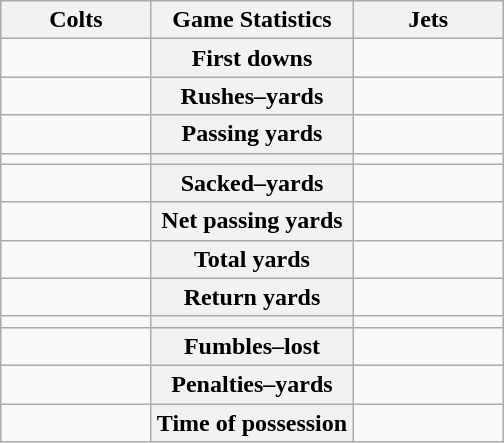<table class="wikitable" style="margin: 1em auto 1em auto">
<tr>
<th style="width:30%;">Colts</th>
<th style="width:40%;">Game Statistics</th>
<th style="width:30%;">Jets</th>
</tr>
<tr>
<td style="text-align:right;"></td>
<th>First downs</th>
<td></td>
</tr>
<tr>
<td style="text-align:right;"></td>
<th>Rushes–yards</th>
<td></td>
</tr>
<tr>
<td style="text-align:right;"></td>
<th>Passing yards</th>
<td></td>
</tr>
<tr>
<td style="text-align:right;"></td>
<th></th>
<td></td>
</tr>
<tr>
<td style="text-align:right;"></td>
<th>Sacked–yards</th>
<td></td>
</tr>
<tr>
<td style="text-align:right;"></td>
<th>Net passing yards</th>
<td></td>
</tr>
<tr>
<td style="text-align:right;"></td>
<th>Total yards</th>
<td></td>
</tr>
<tr>
<td style="text-align:right;"></td>
<th>Return yards</th>
<td></td>
</tr>
<tr>
<td style="text-align:right;"></td>
<th></th>
<td></td>
</tr>
<tr>
<td style="text-align:right;"></td>
<th>Fumbles–lost</th>
<td></td>
</tr>
<tr>
<td style="text-align:right;"></td>
<th>Penalties–yards</th>
<td></td>
</tr>
<tr>
<td style="text-align:right;"></td>
<th>Time of possession</th>
<td></td>
</tr>
</table>
